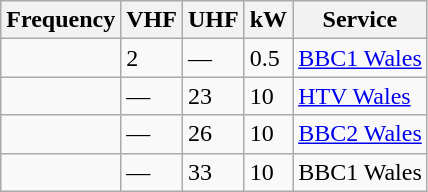<table class="wikitable sortable">
<tr>
<th>Frequency</th>
<th>VHF</th>
<th>UHF</th>
<th>kW</th>
<th>Service</th>
</tr>
<tr>
<td></td>
<td>2</td>
<td>—</td>
<td>0.5</td>
<td><a href='#'>BBC1 Wales</a></td>
</tr>
<tr>
<td></td>
<td>—</td>
<td>23</td>
<td>10</td>
<td><a href='#'>HTV Wales</a></td>
</tr>
<tr>
<td></td>
<td>—</td>
<td>26</td>
<td>10</td>
<td><a href='#'>BBC2 Wales</a></td>
</tr>
<tr>
<td></td>
<td>—</td>
<td>33</td>
<td>10</td>
<td>BBC1 Wales</td>
</tr>
</table>
